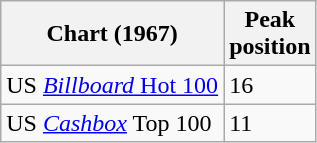<table class="wikitable">
<tr>
<th>Chart (1967)</th>
<th>Peak<br>position</th>
</tr>
<tr>
<td>US <a href='#'><em>Billboard</em> Hot 100</a></td>
<td>16</td>
</tr>
<tr>
<td>US <em><a href='#'>Cashbox</a></em> Top 100</td>
<td>11</td>
</tr>
</table>
